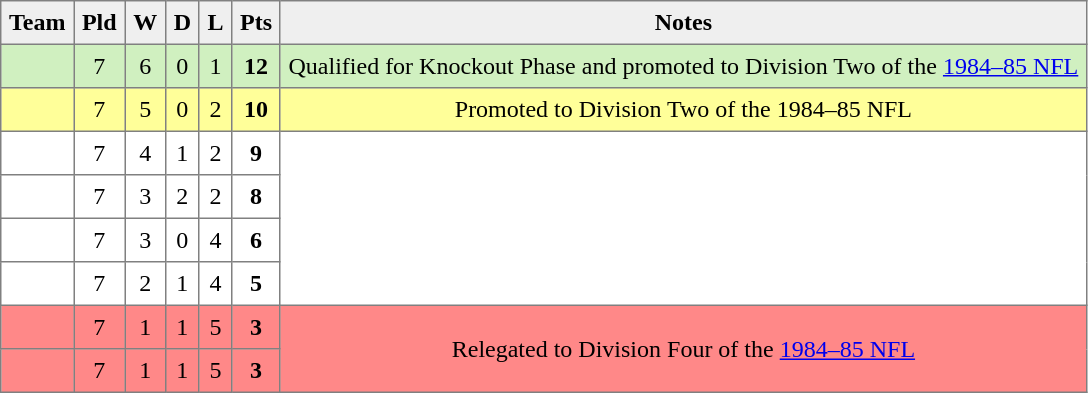<table style=border-collapse:collapse border=1 cellspacing=0 cellpadding=5>
<tr align=center bgcolor=#efefef>
<th>Team</th>
<th>Pld</th>
<th>W</th>
<th>D</th>
<th>L</th>
<th>Pts</th>
<th>Notes</th>
</tr>
<tr align=center style="background:#D0F0C0;">
<td style="text-align:left;"> </td>
<td>7</td>
<td>6</td>
<td>0</td>
<td>1</td>
<td><strong>12</strong></td>
<td rowspan=1>Qualified for Knockout Phase and promoted to Division Two of the <a href='#'>1984–85 NFL</a></td>
</tr>
<tr align=center style="background:#FFFF99;">
<td style="text-align:left;"> </td>
<td>7</td>
<td>5</td>
<td>0</td>
<td>2</td>
<td><strong>10</strong></td>
<td>Promoted to Division Two of the 1984–85 NFL</td>
</tr>
<tr align=center style="background:#FFFFFF;">
<td style="text-align:left;"> </td>
<td>7</td>
<td>4</td>
<td>1</td>
<td>2</td>
<td><strong>9</strong></td>
<td rowspan=4></td>
</tr>
<tr align=center style="background:#FFFFFF;">
<td style="text-align:left;"> </td>
<td>7</td>
<td>3</td>
<td>2</td>
<td>2</td>
<td><strong>8</strong></td>
</tr>
<tr align=center style="background:#FFFFFF;">
<td style="text-align:left;"> </td>
<td>7</td>
<td>3</td>
<td>0</td>
<td>4</td>
<td><strong>6</strong></td>
</tr>
<tr align=center style="background:#FFFFFF;">
<td style="text-align:left;"> </td>
<td>7</td>
<td>2</td>
<td>1</td>
<td>4</td>
<td><strong>5</strong></td>
</tr>
<tr align=center style="background:#FF8888;">
<td style="text-align:left;"> </td>
<td>7</td>
<td>1</td>
<td>1</td>
<td>5</td>
<td><strong>3</strong></td>
<td rowspan=2>Relegated to Division Four of the <a href='#'>1984–85 NFL</a></td>
</tr>
<tr align=center style="background:#FF8888;">
<td style="text-align:left;"> </td>
<td>7</td>
<td>1</td>
<td>1</td>
<td>5</td>
<td><strong>3</strong></td>
</tr>
</table>
